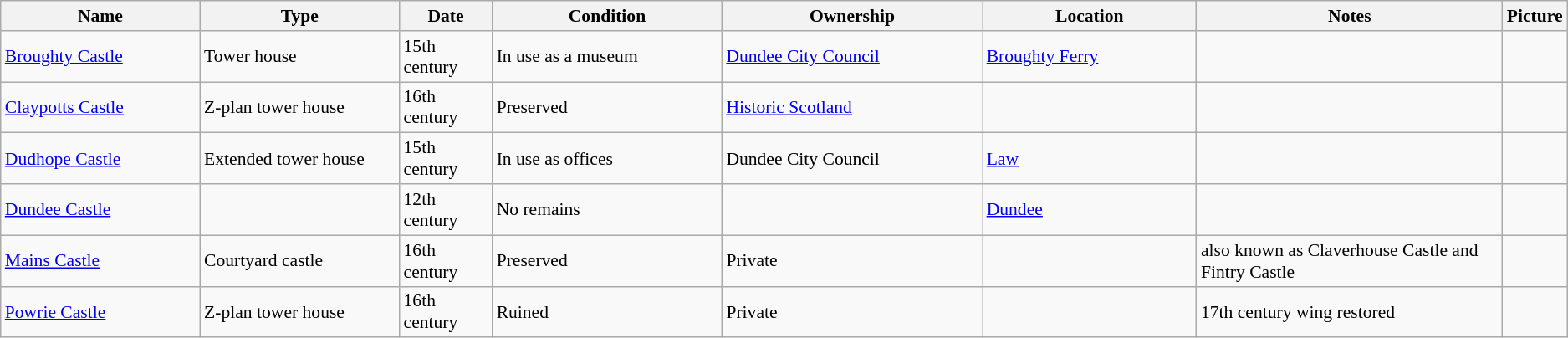<table class="wikitable sortable" style="font-size:90%">
<tr>
<th style="width:13%;">Name</th>
<th style="width:13%;">Type</th>
<th style="width:6%;">Date</th>
<th style="width:15%;">Condition</th>
<th style="width:17%;">Ownership</th>
<th style="width:14%;">Location</th>
<th style="width:20%;">Notes</th>
<th style="width:20%;">Picture</th>
</tr>
<tr>
<td><a href='#'>Broughty Castle</a></td>
<td>Tower house</td>
<td>15th century</td>
<td>In use as a museum</td>
<td><a href='#'>Dundee City Council</a></td>
<td><a href='#'>Broughty Ferry</a><br></td>
<td></td>
<td></td>
</tr>
<tr>
<td><a href='#'>Claypotts Castle</a></td>
<td>Z-plan tower house</td>
<td>16th century</td>
<td>Preserved</td>
<td><a href='#'>Historic Scotland</a></td>
<td></td>
<td></td>
<td></td>
</tr>
<tr>
<td><a href='#'>Dudhope Castle</a></td>
<td>Extended tower house</td>
<td>15th century</td>
<td>In use as offices</td>
<td>Dundee City Council</td>
<td><a href='#'>Law</a><br></td>
<td></td>
<td></td>
</tr>
<tr>
<td><a href='#'>Dundee Castle</a></td>
<td></td>
<td>12th century</td>
<td>No remains</td>
<td></td>
<td><a href='#'>Dundee</a></td>
<td></td>
<td></td>
</tr>
<tr>
<td><a href='#'>Mains Castle</a></td>
<td>Courtyard castle</td>
<td>16th century</td>
<td>Preserved</td>
<td>Private</td>
<td></td>
<td>also known as Claverhouse Castle and Fintry Castle</td>
<td></td>
</tr>
<tr>
<td><a href='#'>Powrie Castle</a></td>
<td>Z-plan tower house</td>
<td>16th century</td>
<td>Ruined</td>
<td>Private</td>
<td></td>
<td>17th century wing restored</td>
<td></td>
</tr>
</table>
